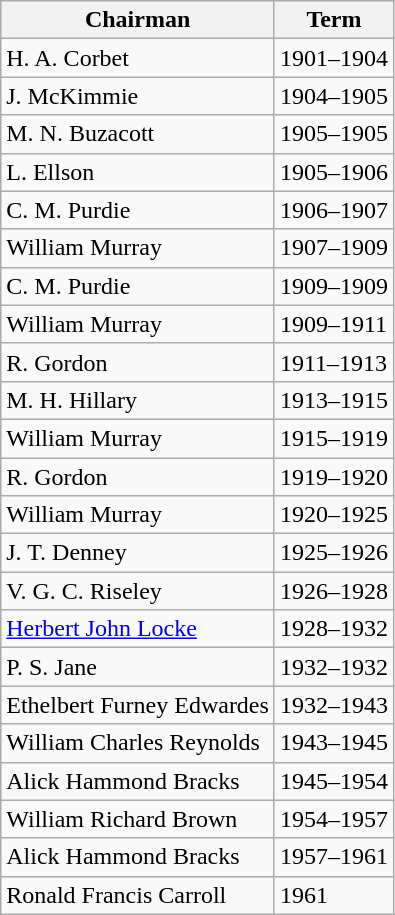<table class="wikitable">
<tr>
<th>Chairman</th>
<th>Term</th>
</tr>
<tr>
<td>H. A. Corbet</td>
<td>1901–1904</td>
</tr>
<tr>
<td>J. McKimmie</td>
<td>1904–1905</td>
</tr>
<tr>
<td>M. N. Buzacott</td>
<td>1905–1905</td>
</tr>
<tr>
<td>L. Ellson</td>
<td>1905–1906</td>
</tr>
<tr>
<td>C. M. Purdie</td>
<td>1906–1907</td>
</tr>
<tr>
<td>William Murray</td>
<td>1907–1909</td>
</tr>
<tr>
<td>C. M. Purdie</td>
<td>1909–1909</td>
</tr>
<tr>
<td>William Murray</td>
<td>1909–1911</td>
</tr>
<tr>
<td>R. Gordon</td>
<td>1911–1913</td>
</tr>
<tr>
<td>M. H. Hillary</td>
<td>1913–1915</td>
</tr>
<tr>
<td>William Murray</td>
<td>1915–1919</td>
</tr>
<tr>
<td>R. Gordon</td>
<td>1919–1920</td>
</tr>
<tr>
<td>William Murray</td>
<td>1920–1925</td>
</tr>
<tr>
<td>J. T. Denney</td>
<td>1925–1926</td>
</tr>
<tr>
<td>V. G. C. Riseley</td>
<td>1926–1928</td>
</tr>
<tr>
<td><a href='#'>Herbert John Locke</a></td>
<td>1928–1932</td>
</tr>
<tr>
<td>P. S. Jane</td>
<td>1932–1932</td>
</tr>
<tr>
<td>Ethelbert Furney Edwardes</td>
<td>1932–1943</td>
</tr>
<tr>
<td>William Charles Reynolds</td>
<td>1943–1945</td>
</tr>
<tr>
<td>Alick Hammond Bracks</td>
<td>1945–1954</td>
</tr>
<tr>
<td>William Richard Brown</td>
<td>1954–1957</td>
</tr>
<tr>
<td>Alick Hammond Bracks</td>
<td>1957–1961</td>
</tr>
<tr>
<td>Ronald Francis Carroll</td>
<td>1961</td>
</tr>
</table>
